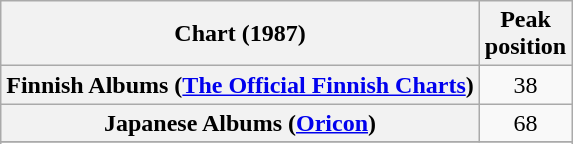<table class="wikitable sortable plainrowheaders">
<tr>
<th>Chart (1987)</th>
<th>Peak<br>position</th>
</tr>
<tr>
<th scope="row">Finnish Albums (<a href='#'>The Official Finnish Charts</a>)</th>
<td align="center">38</td>
</tr>
<tr>
<th scope="row">Japanese Albums (<a href='#'>Oricon</a>)</th>
<td align="center">68</td>
</tr>
<tr>
</tr>
<tr>
</tr>
</table>
